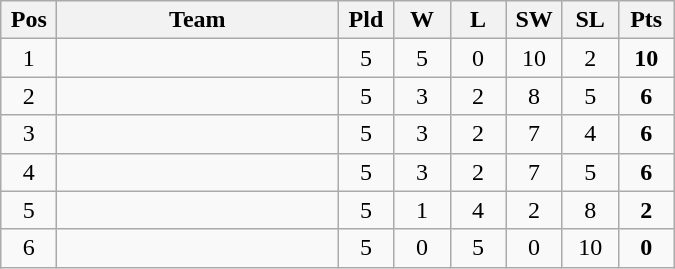<table class="wikitable" style="text-align: center;">
<tr>
<th width="30">Pos</th>
<th width="180">Team</th>
<th width="30">Pld</th>
<th width="30">W</th>
<th width="30">L</th>
<th width="30">SW</th>
<th width="30">SL</th>
<th width="30">Pts</th>
</tr>
<tr>
<td>1</td>
<td align="left"></td>
<td>5</td>
<td>5</td>
<td>0</td>
<td>10</td>
<td>2</td>
<td><strong>10</strong></td>
</tr>
<tr>
<td>2</td>
<td align="left"></td>
<td>5</td>
<td>3</td>
<td>2</td>
<td>8</td>
<td>5</td>
<td><strong>6</strong></td>
</tr>
<tr>
<td>3</td>
<td align="left"></td>
<td>5</td>
<td>3</td>
<td>2</td>
<td>7</td>
<td>4</td>
<td><strong>6</strong></td>
</tr>
<tr>
<td>4</td>
<td align="left"></td>
<td>5</td>
<td>3</td>
<td>2</td>
<td>7</td>
<td>5</td>
<td><strong>6</strong></td>
</tr>
<tr>
<td>5</td>
<td align="left"></td>
<td>5</td>
<td>1</td>
<td>4</td>
<td>2</td>
<td>8</td>
<td><strong>2</strong></td>
</tr>
<tr>
<td>6</td>
<td align="left"></td>
<td>5</td>
<td>0</td>
<td>5</td>
<td>0</td>
<td>10</td>
<td><strong>0</strong></td>
</tr>
</table>
